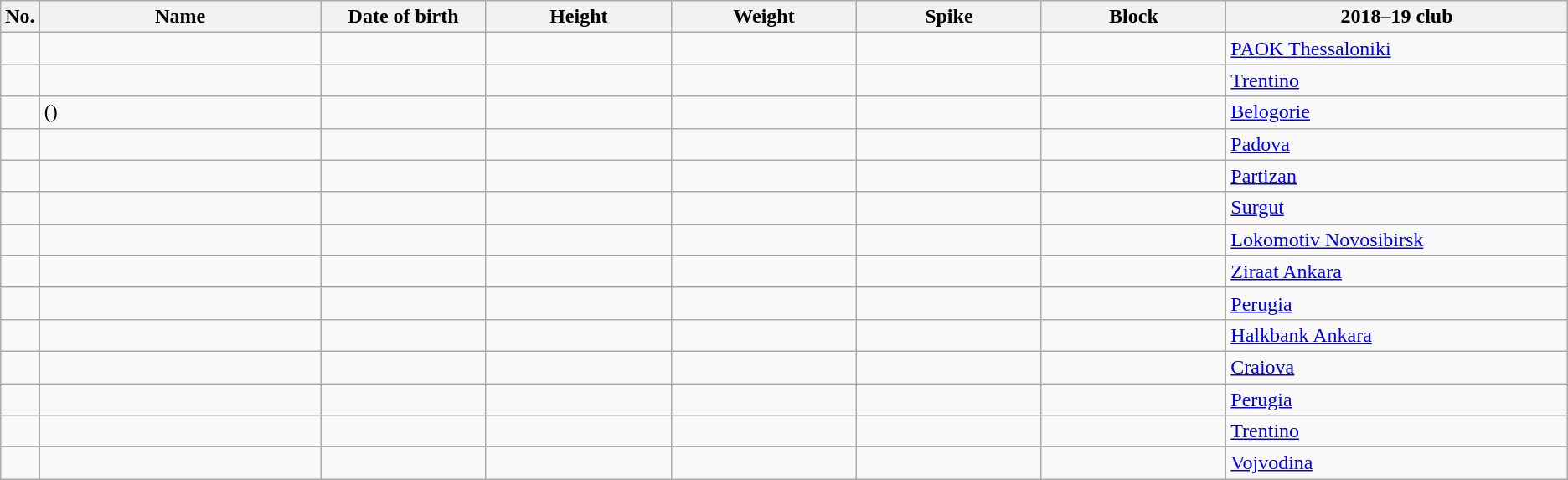<table class="wikitable sortable" style="font-size:100%; text-align:center;">
<tr>
<th>No.</th>
<th style="width:14em">Name</th>
<th style="width:8em">Date of birth</th>
<th style="width:9em">Height</th>
<th style="width:9em">Weight</th>
<th style="width:9em">Spike</th>
<th style="width:9em">Block</th>
<th style="width:17em">2018–19 club</th>
</tr>
<tr>
<td></td>
<td align=left></td>
<td align=right></td>
<td></td>
<td></td>
<td></td>
<td></td>
<td align=left> <a href='#'>PAOK Thessaloniki</a></td>
</tr>
<tr>
<td></td>
<td align=left></td>
<td align=right></td>
<td></td>
<td></td>
<td></td>
<td></td>
<td align=left> <a href='#'>Trentino</a></td>
</tr>
<tr>
<td></td>
<td align=left> ()</td>
<td align=right></td>
<td></td>
<td></td>
<td></td>
<td></td>
<td align=left> <a href='#'>Belogorie</a></td>
</tr>
<tr>
<td></td>
<td align=left></td>
<td align=right></td>
<td></td>
<td></td>
<td></td>
<td></td>
<td align=left> <a href='#'>Padova</a></td>
</tr>
<tr>
<td></td>
<td align=left></td>
<td align=right></td>
<td></td>
<td></td>
<td></td>
<td></td>
<td align=left> <a href='#'>Partizan</a></td>
</tr>
<tr>
<td></td>
<td align=left></td>
<td align=right></td>
<td></td>
<td></td>
<td></td>
<td></td>
<td align=left> <a href='#'>Surgut</a></td>
</tr>
<tr>
<td></td>
<td align=left></td>
<td align=right></td>
<td></td>
<td></td>
<td></td>
<td></td>
<td align=left> <a href='#'>Lokomotiv Novosibirsk</a></td>
</tr>
<tr>
<td></td>
<td align=left></td>
<td align=right></td>
<td></td>
<td></td>
<td></td>
<td></td>
<td align=left> <a href='#'>Ziraat Ankara</a></td>
</tr>
<tr>
<td></td>
<td align=left></td>
<td align=right></td>
<td></td>
<td></td>
<td></td>
<td></td>
<td align=left> <a href='#'>Perugia</a></td>
</tr>
<tr>
<td></td>
<td align=left></td>
<td align=right></td>
<td></td>
<td></td>
<td></td>
<td></td>
<td align=left> <a href='#'>Halkbank Ankara</a></td>
</tr>
<tr>
<td></td>
<td align=left></td>
<td align=right></td>
<td></td>
<td></td>
<td></td>
<td></td>
<td align=left> <a href='#'>Craiova</a></td>
</tr>
<tr>
<td></td>
<td align=left></td>
<td align=right></td>
<td></td>
<td></td>
<td></td>
<td></td>
<td align=left> <a href='#'>Perugia</a></td>
</tr>
<tr>
<td></td>
<td align=left></td>
<td align=right></td>
<td></td>
<td></td>
<td></td>
<td></td>
<td align=left> <a href='#'>Trentino</a></td>
</tr>
<tr>
<td></td>
<td align=left></td>
<td align=right></td>
<td></td>
<td></td>
<td></td>
<td></td>
<td align=left> <a href='#'>Vojvodina</a></td>
</tr>
</table>
